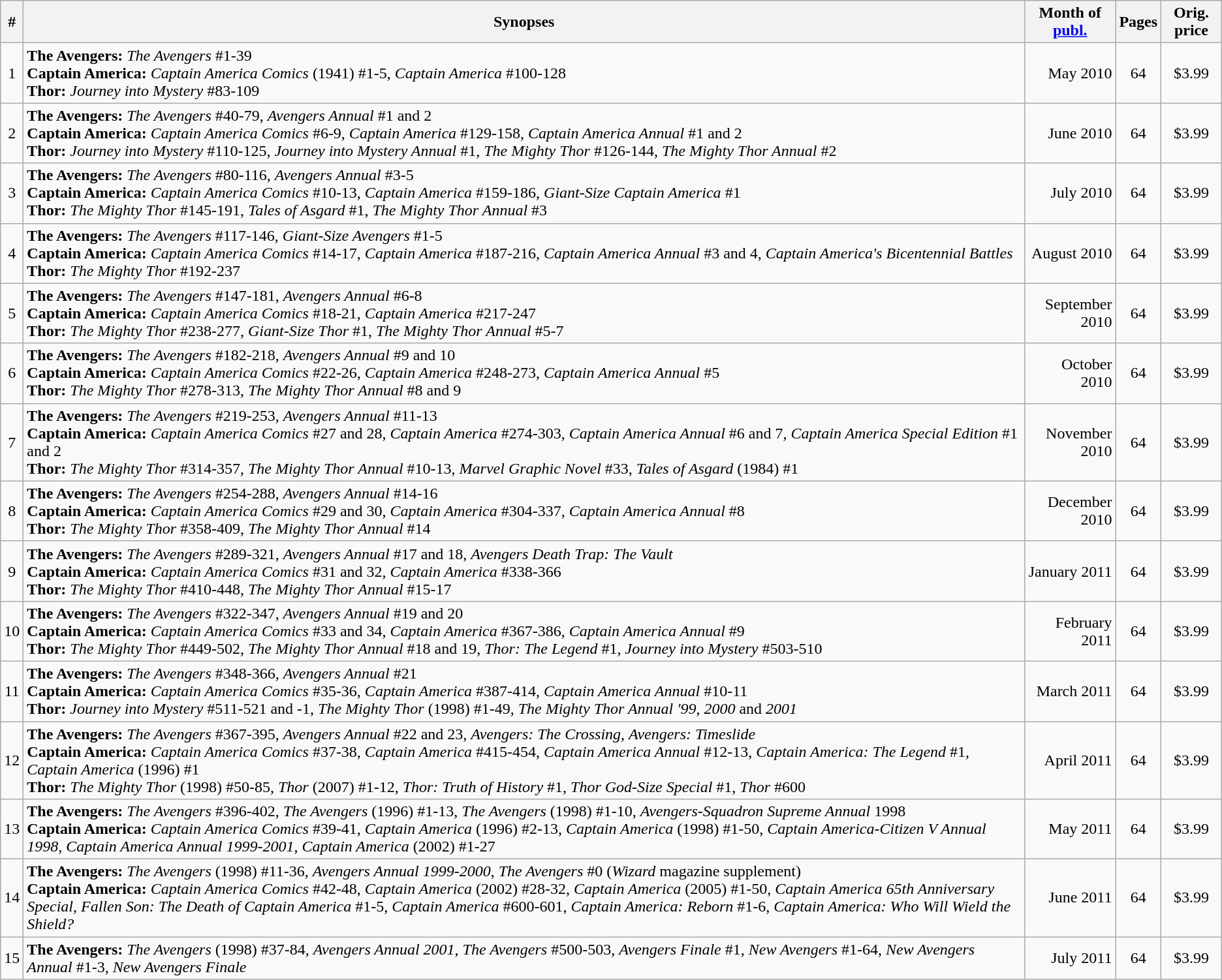<table class="wikitable">
<tr>
<th>#</th>
<th>Synopses</th>
<th>Month of <a href='#'>publ.</a></th>
<th>Pages</th>
<th>Orig. price</th>
</tr>
<tr align="center">
<td>1</td>
<td align="left"><strong>The Avengers:</strong> <em>The Avengers</em> #1-39<br><strong>Captain America:</strong> <em>Captain America Comics</em> (1941) #1-5, <em>Captain America</em> #100-128<br><strong>Thor:</strong> <em>Journey into Mystery</em> #83-109</td>
<td align="right">May 2010</td>
<td>64</td>
<td>$3.99</td>
</tr>
<tr align="center">
<td>2</td>
<td align="left"><strong>The Avengers:</strong> <em>The Avengers</em> #40-79, <em>Avengers Annual</em> #1 and 2<br><strong>Captain America:</strong> <em>Captain America Comics</em> #6-9, <em>Captain America</em> #129-158, <em>Captain America Annual</em> #1 and 2<br><strong>Thor:</strong> <em>Journey into Mystery</em> #110-125, <em>Journey into Mystery Annual</em> #1, <em>The Mighty Thor</em> #126-144, <em>The Mighty Thor Annual</em> #2</td>
<td align="right">June 2010</td>
<td>64</td>
<td>$3.99</td>
</tr>
<tr align="center">
<td>3</td>
<td align="left"><strong>The Avengers:</strong> <em>The Avengers</em> #80-116, <em>Avengers Annual</em> #3-5<br><strong>Captain America:</strong> <em>Captain America Comics</em> #10-13, <em>Captain America</em> #159-186, <em>Giant-Size Captain America</em> #1<br><strong>Thor:</strong> <em>The Mighty Thor</em> #145-191, <em>Tales of Asgard</em> #1, <em>The Mighty Thor Annual</em> #3</td>
<td align="right">July 2010</td>
<td>64</td>
<td>$3.99</td>
</tr>
<tr align="center">
<td>4</td>
<td align="left"><strong>The Avengers:</strong> <em>The Avengers</em> #117-146, <em>Giant-Size Avengers</em> #1-5<br><strong>Captain America:</strong> <em>Captain America Comics</em> #14-17, <em>Captain America</em> #187-216, <em>Captain America Annual</em> #3 and 4, <em>Captain America's Bicentennial Battles</em><br><strong>Thor:</strong> <em>The Mighty Thor</em> #192-237</td>
<td align="right">August 2010</td>
<td>64</td>
<td>$3.99</td>
</tr>
<tr align="center">
<td>5</td>
<td align="left"><strong>The Avengers:</strong> <em>The Avengers</em> #147-181, <em>Avengers Annual</em> #6-8<br><strong>Captain America:</strong> <em>Captain America Comics</em> #18-21, <em>Captain America</em> #217-247<br><strong>Thor:</strong> <em>The Mighty Thor</em> #238-277, <em>Giant-Size Thor</em> #1, <em>The Mighty Thor Annual</em> #5-7</td>
<td align="right">September 2010</td>
<td>64</td>
<td>$3.99</td>
</tr>
<tr align="center">
<td>6</td>
<td align="left"><strong>The Avengers:</strong> <em>The Avengers</em> #182-218, <em>Avengers Annual</em> #9 and 10<br><strong>Captain America:</strong> <em>Captain America Comics</em> #22-26, <em>Captain America</em> #248-273, <em>Captain America Annual</em> #5<br><strong>Thor:</strong> <em>The Mighty Thor</em> #278-313, <em>The Mighty Thor Annual</em> #8 and 9</td>
<td align="right">October 2010</td>
<td>64</td>
<td>$3.99</td>
</tr>
<tr align="center">
<td>7</td>
<td align="left"><strong>The Avengers:</strong> <em>The Avengers</em> #219-253, <em>Avengers Annual</em> #11-13<br><strong>Captain America:</strong> <em>Captain America Comics</em> #27 and 28, <em>Captain America</em> #274-303, <em>Captain America Annual</em> #6 and 7, <em>Captain America Special Edition</em> #1 and 2<br><strong>Thor:</strong> <em>The Mighty Thor</em> #314-357, <em>The Mighty Thor Annual</em> #10-13, <em>Marvel Graphic Novel</em> #33, <em>Tales of Asgard</em> (1984) #1</td>
<td align="right">November 2010</td>
<td>64</td>
<td>$3.99</td>
</tr>
<tr align="center">
<td>8</td>
<td align="left"><strong>The Avengers:</strong> <em>The Avengers</em> #254-288, <em>Avengers Annual</em> #14-16<br><strong>Captain America:</strong> <em>Captain America Comics</em> #29 and 30, <em>Captain America</em> #304-337, <em>Captain America Annual</em> #8<br><strong>Thor:</strong> <em>The Mighty Thor</em> #358-409, <em>The Mighty Thor Annual</em> #14</td>
<td align="right">December 2010</td>
<td>64</td>
<td>$3.99</td>
</tr>
<tr align="center">
<td>9</td>
<td align="left"><strong>The Avengers:</strong> <em>The Avengers</em> #289-321, <em>Avengers Annual</em> #17 and 18, <em>Avengers Death Trap: The Vault</em><br><strong>Captain America:</strong> <em>Captain America Comics</em> #31 and 32, <em>Captain America</em> #338-366<br><strong>Thor:</strong> <em>The Mighty Thor</em> #410-448, <em>The Mighty Thor Annual</em> #15-17</td>
<td align="right">January 2011</td>
<td>64</td>
<td>$3.99</td>
</tr>
<tr align="center">
<td>10</td>
<td align="left"><strong>The Avengers:</strong> <em>The Avengers</em> #322-347, <em>Avengers Annual</em> #19 and 20<br><strong>Captain America:</strong> <em>Captain America Comics</em> #33 and 34, <em>Captain America</em> #367-386, <em>Captain America Annual</em> #9<br><strong>Thor:</strong> <em>The Mighty Thor</em> #449-502, <em>The Mighty Thor Annual</em> #18 and 19, <em>Thor: The Legend</em> #1, <em>Journey into Mystery</em> #503-510</td>
<td align="right">February 2011</td>
<td>64</td>
<td>$3.99</td>
</tr>
<tr align="center">
<td>11</td>
<td align="left"><strong>The Avengers:</strong> <em>The Avengers</em> #348-366, <em>Avengers Annual</em> #21<br><strong>Captain America:</strong> <em>Captain America Comics</em> #35-36, <em>Captain America</em> #387-414, <em>Captain America Annual</em> #10-11<br><strong>Thor:</strong> <em>Journey into Mystery</em> #511-521 and -1, <em>The Mighty Thor</em> (1998) #1-49, <em>The Mighty Thor Annual '99</em>, <em>2000</em> and <em>2001</em></td>
<td align="right">March 2011</td>
<td>64</td>
<td>$3.99</td>
</tr>
<tr align="center">
<td>12</td>
<td align="left"><strong>The Avengers:</strong> <em>The Avengers</em> #367-395, <em>Avengers Annual</em> #22 and 23, <em>Avengers: The Crossing</em>, <em>Avengers: Timeslide</em><br><strong>Captain America:</strong> <em>Captain America Comics</em> #37-38, <em>Captain America</em> #415-454, <em>Captain America Annual</em> #12-13, <em>Captain America: The Legend</em> #1, <em>Captain America</em> (1996) #1<br><strong>Thor:</strong> <em>The Mighty Thor</em> (1998) #50-85, <em>Thor</em> (2007) #1-12, <em>Thor: Truth of History</em> #1, <em>Thor God-Size Special</em> #1, <em>Thor</em> #600</td>
<td align="right">April 2011</td>
<td>64</td>
<td>$3.99</td>
</tr>
<tr align="center">
<td>13</td>
<td align="left"><strong>The Avengers:</strong> <em>The Avengers</em> #396-402,  <em>The Avengers</em> (1996) #1-13, <em>The Avengers</em> (1998) #1-10, <em>Avengers-Squadron Supreme Annual</em> 1998<br><strong>Captain America:</strong> <em>Captain America Comics</em> #39-41, <em>Captain America</em> (1996) #2-13, <em>Captain America</em> (1998) #1-50, <em>Captain America-Citizen V Annual 1998</em>, <em>Captain America Annual 1999</em>-<em>2001</em>, <em>Captain America</em> (2002) #1-27</td>
<td align="right">May 2011</td>
<td>64</td>
<td>$3.99</td>
</tr>
<tr align="center">
<td>14</td>
<td align="left"><strong>The Avengers:</strong> <em>The Avengers</em> (1998) #11-36, <em>Avengers Annual 1999</em>-<em>2000</em>, <em>The Avengers</em> #0 (<em>Wizard</em> magazine supplement)<br><strong>Captain America:</strong> <em>Captain America Comics</em> #42-48, <em>Captain America</em> (2002) #28-32, <em>Captain America</em> (2005) #1-50, <em>Captain America 65th Anniversary Special</em>, <em>Fallen Son: The Death of Captain America</em> #1-5, <em>Captain America</em> #600-601,  <em>Captain America: Reborn</em> #1-6,  <em>Captain America: Who Will Wield the Shield?</em></td>
<td align="right">June 2011</td>
<td>64</td>
<td>$3.99</td>
</tr>
<tr align="center">
<td>15</td>
<td align="left"><strong>The Avengers:</strong> <em>The Avengers</em> (1998) #37-84, <em>Avengers Annual 2001</em>, <em>The Avengers</em> #500-503, <em>Avengers Finale</em> #1, <em>New Avengers</em>  #1-64, <em>New Avengers Annual</em> #1-3, <em>New Avengers Finale</em></td>
<td align="right">July 2011</td>
<td>64</td>
<td>$3.99</td>
</tr>
</table>
